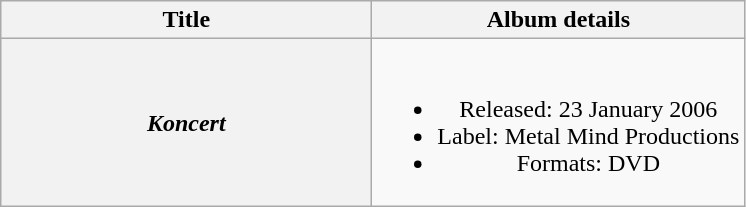<table class="wikitable plainrowheaders" style="text-align:center;">
<tr>
<th scope="col" style="width:15em;">Title</th>
<th scope="col">Album details</th>
</tr>
<tr>
<th scope="row"><em>Koncert</em></th>
<td><br><ul><li>Released: 23 January 2006</li><li>Label: Metal Mind Productions</li><li>Formats: DVD</li></ul></td>
</tr>
</table>
